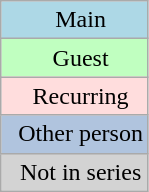<table class="wikitable" style="text-align:center">
<tr>
<td style="background: lightblue ">  Main</td>
</tr>
<tr>
<td style="background: #C0FFC0">  Guest</td>
</tr>
<tr>
<td style="background: #ffdddd">  Recurring</td>
</tr>
<tr>
<td style="background: lightsteelblue ">  Other person</td>
</tr>
<tr>
<td style="background: lightgrey ">  Not in series</td>
</tr>
</table>
